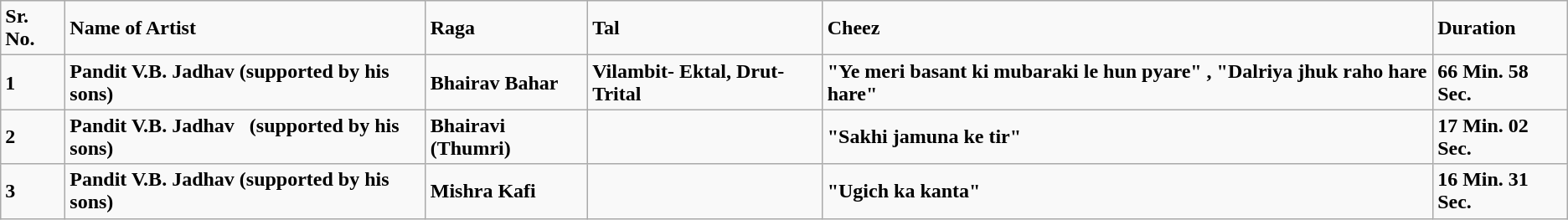<table class="wikitable">
<tr>
<td><strong>Sr. No.</strong></td>
<td><strong>Name of Artist</strong></td>
<td><strong>Raga</strong></td>
<td><strong>Tal</strong></td>
<td><strong>Cheez</strong></td>
<td><strong>Duration</strong></td>
</tr>
<tr>
<td><strong>1</strong></td>
<td><strong>Pandit V.B. Jadhav   (supported by his sons)</strong></td>
<td><strong>Bhairav Bahar</strong></td>
<td><strong>Vilambit- Ektal, Drut-Trital</strong></td>
<td><strong>"Ye meri basant ki mubaraki le hun pyare" ,  "Dalriya jhuk raho hare hare"</strong></td>
<td><strong>66 Min. 58 Sec.</strong></td>
</tr>
<tr>
<td><strong>2</strong></td>
<td><strong>Pandit V.B. Jadhav    (supported by his sons)</strong></td>
<td><strong>Bhairavi (Thumri)</strong></td>
<td></td>
<td><strong>"Sakhi jamuna ke tir"</strong></td>
<td><strong>17 Min. 02 Sec.</strong></td>
</tr>
<tr>
<td><strong>3</strong></td>
<td><strong>Pandit V.B. Jadhav (supported by his sons)</strong></td>
<td><strong>Mishra Kafi</strong></td>
<td></td>
<td><strong>"Ugich ka kanta"</strong></td>
<td><strong>16 Min. 31 Sec.</strong></td>
</tr>
</table>
